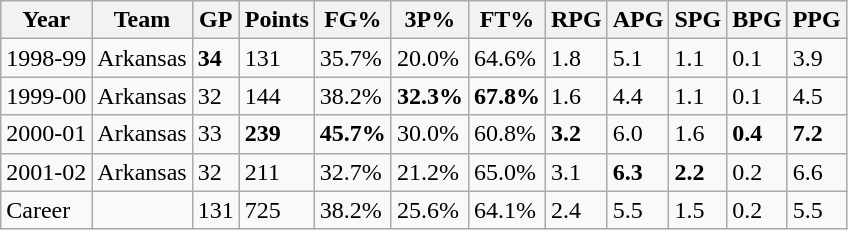<table class="wikitable">
<tr>
<th>Year</th>
<th>Team</th>
<th>GP</th>
<th>Points</th>
<th>FG%</th>
<th>3P%</th>
<th>FT%</th>
<th>RPG</th>
<th>APG</th>
<th>SPG</th>
<th>BPG</th>
<th>PPG</th>
</tr>
<tr>
<td>1998-99</td>
<td>Arkansas</td>
<td><strong>34</strong></td>
<td>131</td>
<td>35.7%</td>
<td>20.0%</td>
<td>64.6%</td>
<td>1.8</td>
<td>5.1</td>
<td>1.1</td>
<td>0.1</td>
<td>3.9</td>
</tr>
<tr>
<td>1999-00</td>
<td>Arkansas</td>
<td>32</td>
<td>144</td>
<td>38.2%</td>
<td><strong>32.3%</strong></td>
<td><strong>67.8%</strong></td>
<td>1.6</td>
<td>4.4</td>
<td>1.1</td>
<td>0.1</td>
<td>4.5</td>
</tr>
<tr>
<td>2000-01</td>
<td>Arkansas</td>
<td>33</td>
<td><strong>239</strong></td>
<td><strong>45.7%</strong></td>
<td>30.0%</td>
<td>60.8%</td>
<td><strong>3.2</strong></td>
<td>6.0</td>
<td>1.6</td>
<td><strong>0.4</strong></td>
<td><strong>7.2</strong></td>
</tr>
<tr>
<td>2001-02</td>
<td>Arkansas</td>
<td>32</td>
<td>211</td>
<td>32.7%</td>
<td>21.2%</td>
<td>65.0%</td>
<td>3.1</td>
<td><strong>6.3</strong></td>
<td><strong>2.2</strong></td>
<td>0.2</td>
<td>6.6</td>
</tr>
<tr>
<td>Career</td>
<td></td>
<td>131</td>
<td>725</td>
<td>38.2%</td>
<td>25.6%</td>
<td>64.1%</td>
<td>2.4</td>
<td>5.5</td>
<td>1.5</td>
<td>0.2</td>
<td>5.5</td>
</tr>
</table>
